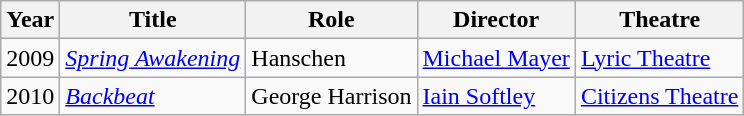<table class="wikitable sortable">
<tr>
<th>Year</th>
<th>Title</th>
<th>Role</th>
<th>Director</th>
<th>Theatre</th>
</tr>
<tr>
<td>2009</td>
<td><em><a href='#'>Spring Awakening</a></em></td>
<td>Hanschen</td>
<td><a href='#'>Michael Mayer</a></td>
<td><a href='#'>Lyric Theatre</a></td>
</tr>
<tr>
<td>2010</td>
<td><em><a href='#'>Backbeat</a></em></td>
<td>George Harrison</td>
<td><a href='#'>Iain Softley</a></td>
<td><a href='#'>Citizens Theatre</a></td>
</tr>
</table>
